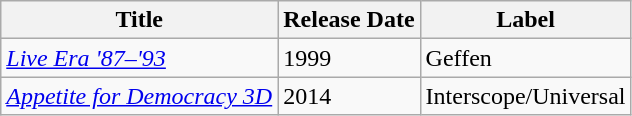<table class="wikitable">
<tr>
<th>Title</th>
<th>Release Date</th>
<th>Label</th>
</tr>
<tr>
<td><em><a href='#'>Live Era '87–'93</a></em></td>
<td>1999</td>
<td>Geffen</td>
</tr>
<tr>
<td><em><a href='#'>Appetite for Democracy 3D</a></em></td>
<td>2014</td>
<td>Interscope/Universal</td>
</tr>
</table>
